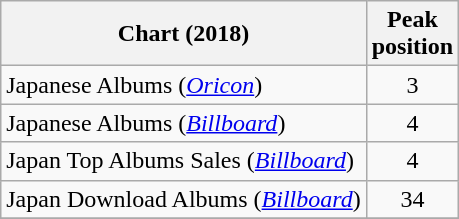<table class="wikitable sortable">
<tr>
<th>Chart (2018)</th>
<th>Peak<br>position</th>
</tr>
<tr>
<td>Japanese Albums (<em><a href='#'>Oricon</a></em>)</td>
<td style="text-align:center;">3</td>
</tr>
<tr>
<td>Japanese Albums (<em><a href='#'>Billboard</a></em>)</td>
<td style="text-align:center;">4</td>
</tr>
<tr>
<td>Japan Top Albums Sales (<em><a href='#'>Billboard</a></em>)</td>
<td style="text-align:center;">4</td>
</tr>
<tr>
<td>Japan Download Albums (<em><a href='#'>Billboard</a></em>)</td>
<td style="text-align:center;">34</td>
</tr>
<tr>
</tr>
</table>
